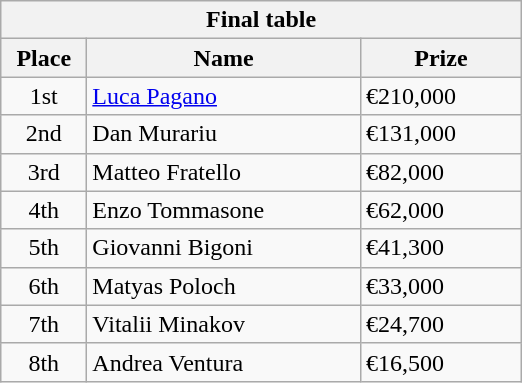<table class="wikitable">
<tr>
<th colspan="3">Final table</th>
</tr>
<tr>
<th style="width:50px;">Place</th>
<th style="width:175px;">Name</th>
<th style="width:100px;">Prize</th>
</tr>
<tr>
<td style="text-align:center;">1st</td>
<td> <a href='#'>Luca Pagano</a></td>
<td>€210,000</td>
</tr>
<tr>
<td style="text-align:center;">2nd</td>
<td> Dan Murariu</td>
<td>€131,000</td>
</tr>
<tr>
<td style="text-align:center;">3rd</td>
<td> Matteo Fratello</td>
<td>€82,000</td>
</tr>
<tr>
<td style="text-align:center;">4th</td>
<td> Enzo Tommasone</td>
<td>€62,000</td>
</tr>
<tr>
<td style="text-align:center;">5th</td>
<td> Giovanni Bigoni</td>
<td>€41,300</td>
</tr>
<tr>
<td style="text-align:center;">6th</td>
<td> Matyas Poloch</td>
<td>€33,000</td>
</tr>
<tr>
<td style="text-align:center;">7th</td>
<td> Vitalii Minakov</td>
<td>€24,700</td>
</tr>
<tr>
<td style="text-align:center;">8th</td>
<td> Andrea Ventura</td>
<td>€16,500</td>
</tr>
</table>
